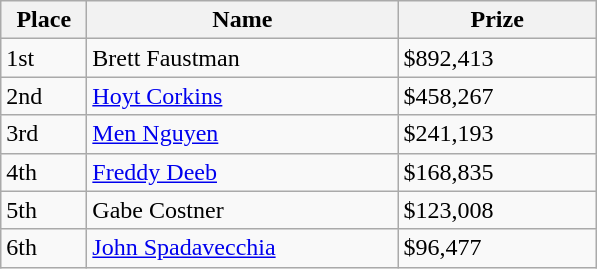<table class="wikitable">
<tr>
<th width="50">Place</th>
<th width="200">Name</th>
<th width="125">Prize</th>
</tr>
<tr>
<td>1st</td>
<td>Brett Faustman</td>
<td>$892,413</td>
</tr>
<tr>
<td>2nd</td>
<td><a href='#'>Hoyt Corkins</a></td>
<td>$458,267</td>
</tr>
<tr>
<td>3rd</td>
<td><a href='#'>Men Nguyen</a></td>
<td>$241,193</td>
</tr>
<tr>
<td>4th</td>
<td><a href='#'>Freddy Deeb</a></td>
<td>$168,835</td>
</tr>
<tr>
<td>5th</td>
<td>Gabe Costner</td>
<td>$123,008</td>
</tr>
<tr>
<td>6th</td>
<td><a href='#'>John Spadavecchia</a></td>
<td>$96,477</td>
</tr>
</table>
